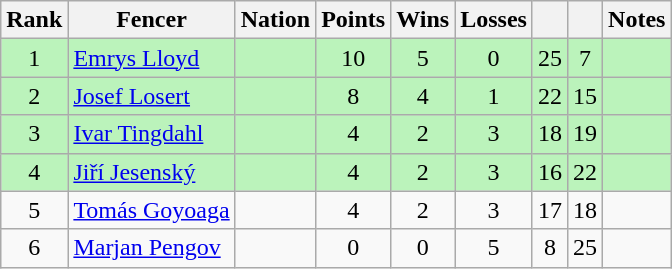<table class="wikitable sortable" style="text-align: center;">
<tr>
<th>Rank</th>
<th>Fencer</th>
<th>Nation</th>
<th>Points</th>
<th>Wins</th>
<th>Losses</th>
<th></th>
<th></th>
<th>Notes</th>
</tr>
<tr style="background:#bbf3bb;">
<td>1</td>
<td align=left><a href='#'>Emrys Lloyd</a></td>
<td align=left></td>
<td>10</td>
<td>5</td>
<td>0</td>
<td>25</td>
<td>7</td>
<td></td>
</tr>
<tr style="background:#bbf3bb;">
<td>2</td>
<td align=left><a href='#'>Josef Losert</a></td>
<td align=left></td>
<td>8</td>
<td>4</td>
<td>1</td>
<td>22</td>
<td>15</td>
<td></td>
</tr>
<tr style="background:#bbf3bb;">
<td>3</td>
<td align=left><a href='#'>Ivar Tingdahl</a></td>
<td align=left></td>
<td>4</td>
<td>2</td>
<td>3</td>
<td>18</td>
<td>19</td>
<td></td>
</tr>
<tr style="background:#bbf3bb;">
<td>4</td>
<td align=left><a href='#'>Jiří Jesenský</a></td>
<td align=left></td>
<td>4</td>
<td>2</td>
<td>3</td>
<td>16</td>
<td>22</td>
<td></td>
</tr>
<tr>
<td>5</td>
<td align=left><a href='#'>Tomás Goyoaga</a></td>
<td align=left></td>
<td>4</td>
<td>2</td>
<td>3</td>
<td>17</td>
<td>18</td>
<td></td>
</tr>
<tr>
<td>6</td>
<td align=left><a href='#'>Marjan Pengov</a></td>
<td align=left></td>
<td>0</td>
<td>0</td>
<td>5</td>
<td>8</td>
<td>25</td>
<td></td>
</tr>
</table>
